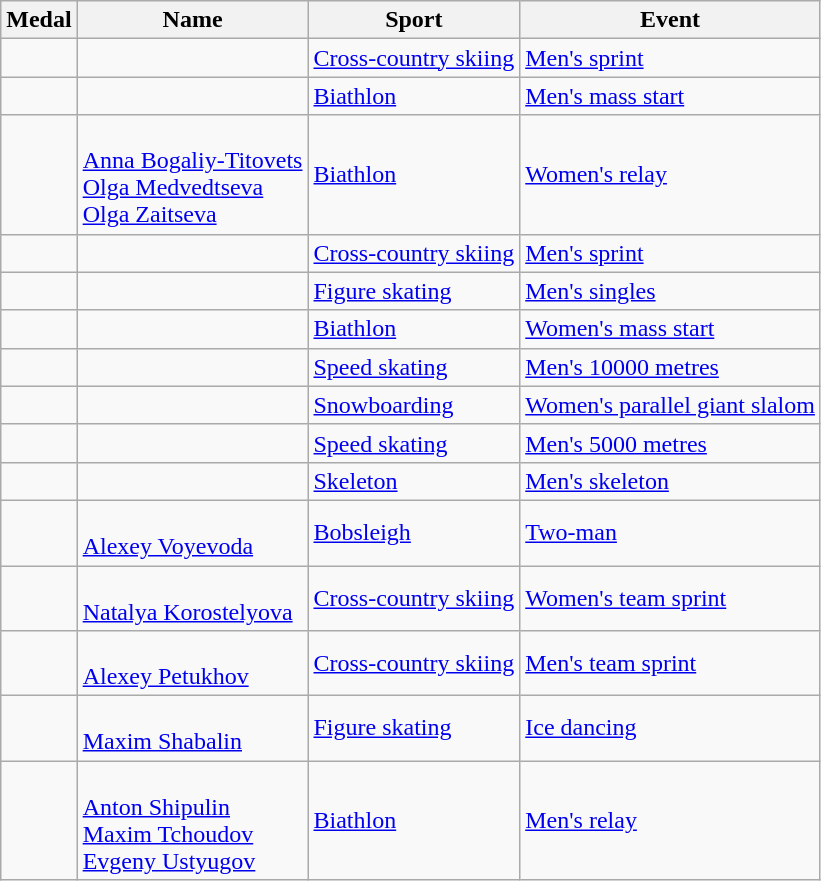<table class="wikitable sortable">
<tr>
<th>Medal</th>
<th>Name</th>
<th>Sport</th>
<th>Event</th>
</tr>
<tr>
<td></td>
<td></td>
<td><a href='#'>Cross-country skiing</a></td>
<td><a href='#'>Men's sprint</a></td>
</tr>
<tr>
<td></td>
<td></td>
<td><a href='#'>Biathlon</a></td>
<td><a href='#'>Men's mass start</a></td>
</tr>
<tr>
<td></td>
<td><br><a href='#'>Anna Bogaliy-Titovets</a><br><a href='#'>Olga Medvedtseva</a><br><a href='#'>Olga Zaitseva</a></td>
<td><a href='#'>Biathlon</a></td>
<td><a href='#'>Women's relay</a></td>
</tr>
<tr>
<td></td>
<td></td>
<td><a href='#'>Cross-country skiing</a></td>
<td><a href='#'>Men's sprint</a></td>
</tr>
<tr>
<td></td>
<td></td>
<td><a href='#'>Figure skating</a></td>
<td><a href='#'>Men's singles</a></td>
</tr>
<tr>
<td></td>
<td></td>
<td><a href='#'>Biathlon</a></td>
<td><a href='#'>Women's mass start</a></td>
</tr>
<tr>
<td></td>
<td></td>
<td><a href='#'>Speed skating</a></td>
<td><a href='#'>Men's 10000 metres</a></td>
</tr>
<tr>
<td></td>
<td></td>
<td><a href='#'>Snowboarding</a></td>
<td><a href='#'>Women's parallel giant slalom</a></td>
</tr>
<tr>
<td></td>
<td></td>
<td><a href='#'>Speed skating</a></td>
<td><a href='#'>Men's 5000 metres</a></td>
</tr>
<tr>
<td></td>
<td></td>
<td><a href='#'>Skeleton</a></td>
<td><a href='#'>Men's skeleton</a></td>
</tr>
<tr>
<td></td>
<td> <br><a href='#'>Alexey Voyevoda</a></td>
<td><a href='#'>Bobsleigh</a></td>
<td><a href='#'>Two-man</a></td>
</tr>
<tr>
<td></td>
<td> <br><a href='#'>Natalya Korostelyova</a></td>
<td><a href='#'>Cross-country skiing</a></td>
<td><a href='#'>Women's team sprint</a></td>
</tr>
<tr>
<td></td>
<td> <br><a href='#'>Alexey Petukhov</a></td>
<td><a href='#'>Cross-country skiing</a></td>
<td><a href='#'>Men's team sprint</a></td>
</tr>
<tr>
<td></td>
<td> <br><a href='#'>Maxim Shabalin</a></td>
<td><a href='#'>Figure skating</a></td>
<td><a href='#'>Ice dancing</a></td>
</tr>
<tr>
<td></td>
<td><br><a href='#'>Anton Shipulin</a><br><a href='#'>Maxim Tchoudov</a><br><a href='#'>Evgeny Ustyugov</a></td>
<td><a href='#'>Biathlon</a></td>
<td><a href='#'>Men's relay</a></td>
</tr>
</table>
